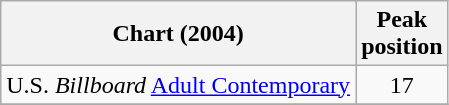<table class="wikitable">
<tr>
<th>Chart (2004)</th>
<th>Peak<br>position</th>
</tr>
<tr>
<td>U.S. <em>Billboard</em> <a href='#'>Adult Contemporary</a></td>
<td style="text-align:center;">17</td>
</tr>
<tr>
</tr>
</table>
